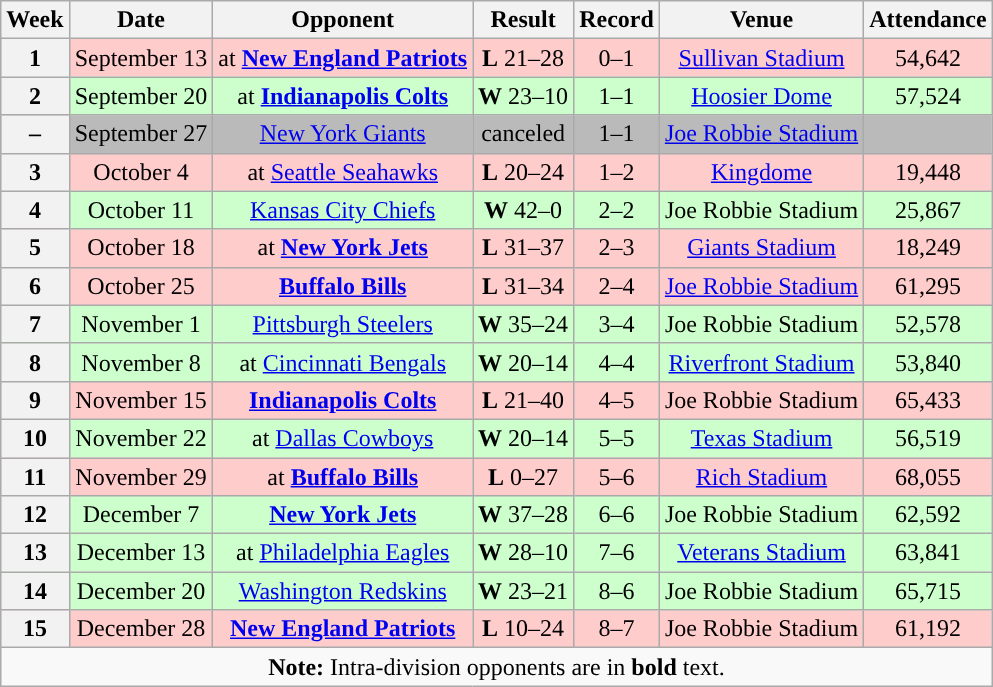<table class="wikitable" style="text-align:center">
<tr>
<th>Week</th>
<th>Date</th>
<th>Opponent</th>
<th>Result</th>
<th>Record</th>
<th>Venue</th>
<th>Attendance</th>
</tr>
<tr style="background:#fcc">
<th>1</th>
<td>September 13</td>
<td>at <strong><a href='#'>New England Patriots</a></strong></td>
<td><strong>L</strong> 21–28</td>
<td>0–1</td>
<td><a href='#'>Sullivan Stadium</a></td>
<td>54,642</td>
</tr>
<tr style="background:#cfc">
<th>2</th>
<td>September 20</td>
<td>at <strong><a href='#'>Indianapolis Colts</a></strong></td>
<td><strong>W</strong> 23–10</td>
<td>1–1</td>
<td><a href='#'>Hoosier Dome</a></td>
<td>57,524</td>
</tr>
<tr style="background:#bababa">
<th>–</th>
<td>September 27</td>
<td><a href='#'>New York Giants</a></td>
<td>canceled</td>
<td>1–1</td>
<td><a href='#'>Joe Robbie Stadium</a></td>
<td></td>
</tr>
<tr style="background:#fcc">
<th>3</th>
<td>October 4</td>
<td>at <a href='#'>Seattle Seahawks</a></td>
<td><strong>L</strong> 20–24</td>
<td>1–2</td>
<td><a href='#'>Kingdome</a></td>
<td>19,448</td>
</tr>
<tr style="background:#cfc">
<th>4</th>
<td>October 11</td>
<td><a href='#'>Kansas City Chiefs</a></td>
<td><strong>W</strong> 42–0</td>
<td>2–2</td>
<td>Joe Robbie Stadium</td>
<td>25,867</td>
</tr>
<tr style="background:#fcc">
<th>5</th>
<td>October 18</td>
<td>at <strong><a href='#'>New York Jets</a></strong></td>
<td><strong>L</strong> 31–37 </td>
<td>2–3</td>
<td><a href='#'>Giants Stadium</a></td>
<td>18,249</td>
</tr>
<tr style="background:#fcc">
<th>6</th>
<td>October 25</td>
<td><strong><a href='#'>Buffalo Bills</a></strong></td>
<td><strong>L</strong> 31–34 </td>
<td>2–4</td>
<td><a href='#'>Joe Robbie Stadium</a></td>
<td>61,295</td>
</tr>
<tr style="background:#cfc">
<th>7</th>
<td>November 1</td>
<td><a href='#'>Pittsburgh Steelers</a></td>
<td><strong>W</strong> 35–24</td>
<td>3–4</td>
<td>Joe Robbie Stadium</td>
<td>52,578</td>
</tr>
<tr style="background:#cfc">
<th>8</th>
<td>November 8</td>
<td>at <a href='#'>Cincinnati Bengals</a></td>
<td><strong>W</strong> 20–14</td>
<td>4–4</td>
<td><a href='#'>Riverfront Stadium</a></td>
<td>53,840</td>
</tr>
<tr style="background:#fcc">
<th>9</th>
<td>November 15</td>
<td><strong><a href='#'>Indianapolis Colts</a></strong></td>
<td><strong>L</strong> 21–40</td>
<td>4–5</td>
<td>Joe Robbie Stadium</td>
<td>65,433</td>
</tr>
<tr style="background:#cfc">
<th>10</th>
<td>November 22</td>
<td>at <a href='#'>Dallas Cowboys</a></td>
<td><strong>W</strong> 20–14</td>
<td>5–5</td>
<td><a href='#'>Texas Stadium</a></td>
<td>56,519</td>
</tr>
<tr style="background:#fcc">
<th>11</th>
<td>November 29</td>
<td>at <strong><a href='#'>Buffalo Bills</a></strong></td>
<td><strong>L</strong> 0–27</td>
<td>5–6</td>
<td><a href='#'>Rich Stadium</a></td>
<td>68,055</td>
</tr>
<tr style="background:#cfc">
<th>12</th>
<td>December 7</td>
<td><strong><a href='#'>New York Jets</a></strong></td>
<td><strong>W</strong> 37–28</td>
<td>6–6</td>
<td>Joe Robbie Stadium</td>
<td>62,592</td>
</tr>
<tr style="background:#cfc">
<th>13</th>
<td>December 13</td>
<td>at <a href='#'>Philadelphia Eagles</a></td>
<td><strong>W</strong> 28–10</td>
<td>7–6</td>
<td><a href='#'>Veterans Stadium</a></td>
<td>63,841</td>
</tr>
<tr style="background:#cfc">
<th>14</th>
<td>December 20</td>
<td><a href='#'>Washington Redskins</a></td>
<td><strong>W</strong> 23–21</td>
<td>8–6</td>
<td>Joe Robbie Stadium</td>
<td>65,715</td>
</tr>
<tr style="background:#fcc">
<th>15</th>
<td>December 28</td>
<td><strong><a href='#'>New England Patriots</a></strong></td>
<td><strong>L</strong> 10–24</td>
<td>8–7</td>
<td>Joe Robbie Stadium</td>
<td>61,192</td>
</tr>
<tr>
<td colspan="8"><strong>Note:</strong> Intra-division opponents are in <strong>bold</strong> text.</td>
</tr>
</table>
